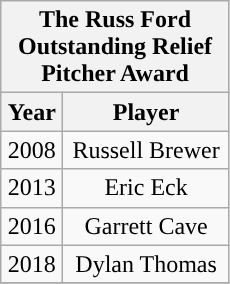<table class="wikitable" style="display: inline-table; margin-right: 20px; text-align:center">
<tr>
<th scope="col" colspan="2" style="width: 145px;">The Russ Ford Outstanding Relief Pitcher Award</th>
</tr>
<tr>
<th scope="col">Year</th>
<th scope="col">Player</th>
</tr>
<tr>
<td>2008</td>
<td>Russell Brewer</td>
</tr>
<tr>
<td>2013</td>
<td>Eric Eck</td>
</tr>
<tr>
<td>2016</td>
<td>Garrett Cave</td>
</tr>
<tr>
<td>2018</td>
<td>Dylan Thomas</td>
</tr>
<tr>
</tr>
</table>
